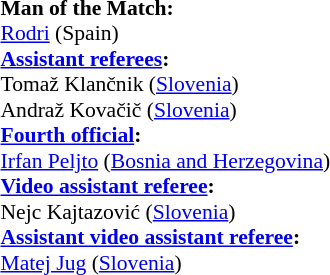<table style="width:100%; font-size:90%;">
<tr>
<td><br><strong>Man of the Match:</strong>
<br><a href='#'>Rodri</a> (Spain)<br><strong><a href='#'>Assistant referees</a>:</strong>
<br>Tomaž Klančnik (<a href='#'>Slovenia</a>)
<br>Andraž Kovačič (<a href='#'>Slovenia</a>)
<br><strong><a href='#'>Fourth official</a>:</strong>
<br><a href='#'>Irfan Peljto</a> (<a href='#'>Bosnia and Herzegovina</a>)
<br><strong><a href='#'>Video assistant referee</a>:</strong>
<br>Nejc Kajtazović (<a href='#'>Slovenia</a>)
<br><strong><a href='#'>Assistant video assistant referee</a>:</strong>
<br><a href='#'>Matej Jug</a> (<a href='#'>Slovenia</a>)</td>
</tr>
</table>
